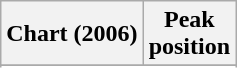<table class="wikitable sortable plainrowheaders" style="text-align:center">
<tr>
<th scope="col">Chart (2006)</th>
<th scope="col">Peak<br> position</th>
</tr>
<tr>
</tr>
<tr>
</tr>
<tr>
</tr>
</table>
